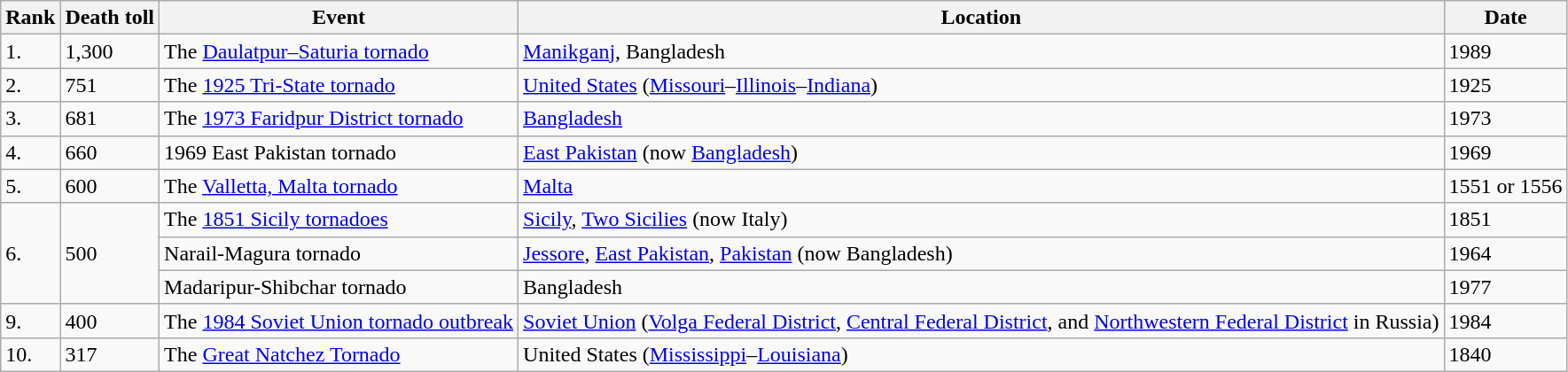<table class="sortable wikitable" style="font-size:100%">
<tr>
<th>Rank</th>
<th>Death toll</th>
<th>Event</th>
<th>Location</th>
<th>Date</th>
</tr>
<tr>
<td>1.</td>
<td>1,300</td>
<td>The <a href='#'>Daulatpur–Saturia tornado</a></td>
<td><a href='#'>Manikganj</a>, Bangladesh</td>
<td>1989</td>
</tr>
<tr>
<td>2.</td>
<td>751</td>
<td>The <a href='#'>1925 Tri-State tornado</a></td>
<td><a href='#'>United States</a> (<a href='#'>Missouri</a>–<a href='#'>Illinois</a>–<a href='#'>Indiana</a>)</td>
<td>1925</td>
</tr>
<tr>
<td>3.</td>
<td>681</td>
<td>The <a href='#'>1973 Faridpur District tornado</a></td>
<td><a href='#'>Bangladesh</a></td>
<td>1973</td>
</tr>
<tr>
<td>4.</td>
<td>660</td>
<td>1969 East Pakistan tornado</td>
<td><a href='#'>East Pakistan</a> (now <a href='#'>Bangladesh</a>)</td>
<td>1969</td>
</tr>
<tr>
<td>5.</td>
<td>600</td>
<td>The <a href='#'>Valletta, Malta tornado</a></td>
<td><a href='#'>Malta</a></td>
<td>1551 or 1556</td>
</tr>
<tr>
<td rowspan=3>6.</td>
<td rowspan=3>500</td>
<td>The <a href='#'>1851 Sicily tornadoes</a></td>
<td><a href='#'>Sicily</a>, <a href='#'>Two Sicilies</a> (now Italy)</td>
<td>1851</td>
</tr>
<tr>
<td>Narail-Magura tornado</td>
<td><a href='#'>Jessore</a>, <a href='#'>East Pakistan</a>, <a href='#'>Pakistan</a> (now Bangladesh)</td>
<td>1964</td>
</tr>
<tr>
<td>Madaripur-Shibchar tornado</td>
<td>Bangladesh</td>
<td>1977</td>
</tr>
<tr>
<td>9.</td>
<td>400</td>
<td>The <a href='#'>1984 Soviet Union tornado outbreak</a></td>
<td><a href='#'>Soviet Union</a> (<a href='#'>Volga Federal District</a>, <a href='#'>Central Federal District</a>, and <a href='#'>Northwestern Federal District</a> in Russia)</td>
<td>1984</td>
</tr>
<tr>
<td>10.</td>
<td>317</td>
<td>The <a href='#'>Great Natchez Tornado</a></td>
<td>United States (<a href='#'>Mississippi</a>–<a href='#'>Louisiana</a>)</td>
<td>1840</td>
</tr>
</table>
